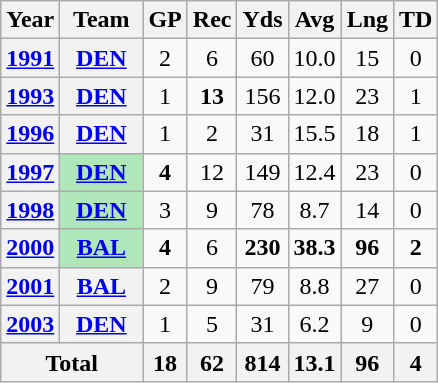<table class="wikitable" style="text-align:center;">
<tr>
<th>Year</th>
<th>Team</th>
<th>GP</th>
<th>Rec</th>
<th>Yds</th>
<th>Avg</th>
<th>Lng</th>
<th>TD</th>
</tr>
<tr>
<th><a href='#'>1991</a></th>
<th><a href='#'>DEN</a></th>
<td>2</td>
<td>6</td>
<td>60</td>
<td>10.0</td>
<td>15</td>
<td>0</td>
</tr>
<tr>
<th><a href='#'>1993</a></th>
<th><a href='#'>DEN</a></th>
<td>1</td>
<td><strong>13</strong></td>
<td>156</td>
<td>12.0</td>
<td>23</td>
<td>1</td>
</tr>
<tr>
<th><a href='#'>1996</a></th>
<th><a href='#'>DEN</a></th>
<td>1</td>
<td>2</td>
<td>31</td>
<td>15.5</td>
<td>18</td>
<td>1</td>
</tr>
<tr>
<th><a href='#'>1997</a></th>
<th style="background:#afe6ba; width:3em;"><a href='#'>DEN</a></th>
<td><strong>4</strong></td>
<td>12</td>
<td>149</td>
<td>12.4</td>
<td>23</td>
<td>0</td>
</tr>
<tr>
<th><a href='#'>1998</a></th>
<th style="background:#afe6ba; width:3em;"><a href='#'>DEN</a></th>
<td>3</td>
<td>9</td>
<td>78</td>
<td>8.7</td>
<td>14</td>
<td>0</td>
</tr>
<tr>
<th><a href='#'>2000</a></th>
<th style="background:#afe6ba; width:3em;"><a href='#'>BAL</a></th>
<td><strong>4</strong></td>
<td>6</td>
<td><strong>230</strong></td>
<td><strong>38.3</strong></td>
<td><strong>96</strong></td>
<td><strong>2</strong></td>
</tr>
<tr>
<th><a href='#'>2001</a></th>
<th><a href='#'>BAL</a></th>
<td>2</td>
<td>9</td>
<td>79</td>
<td>8.8</td>
<td>27</td>
<td>0</td>
</tr>
<tr>
<th><a href='#'>2003</a></th>
<th><a href='#'>DEN</a></th>
<td>1</td>
<td>5</td>
<td>31</td>
<td>6.2</td>
<td>9</td>
<td>0</td>
</tr>
<tr>
<th colspan="2">Total</th>
<th>18</th>
<th>62</th>
<th>814</th>
<th>13.1</th>
<th>96</th>
<th>4</th>
</tr>
</table>
